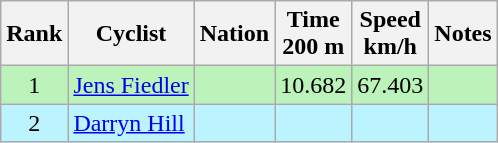<table class="wikitable sortable" style="text-align:center">
<tr>
<th>Rank</th>
<th>Cyclist</th>
<th>Nation</th>
<th>Time<br>200 m</th>
<th>Speed<br>km/h</th>
<th>Notes</th>
</tr>
<tr bgcolor=bbf3bb>
<td>1</td>
<td align=left><a href='#'>Jens Fiedler</a></td>
<td align=left></td>
<td>10.682</td>
<td>67.403</td>
<td></td>
</tr>
<tr bgcolor=bbf3ff>
<td>2</td>
<td align=left><a href='#'>Darryn Hill</a></td>
<td align=left></td>
<td></td>
<td></td>
<td></td>
</tr>
</table>
